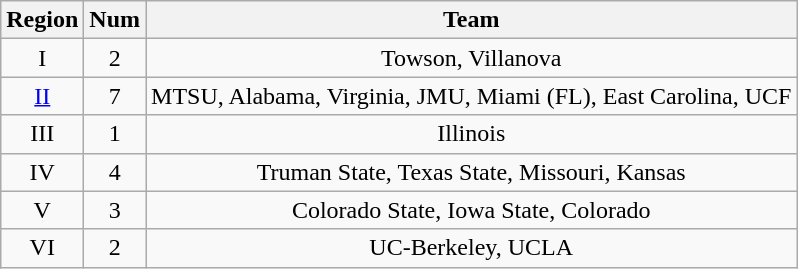<table class="wikitable sortable" style="text-align:center">
<tr>
<th>Region</th>
<th>Num</th>
<th>Team</th>
</tr>
<tr>
<td>I</td>
<td>2</td>
<td>Towson, Villanova</td>
</tr>
<tr>
<td><a href='#'>II</a></td>
<td>7</td>
<td>MTSU, Alabama, Virginia, JMU, Miami (FL), East Carolina, UCF</td>
</tr>
<tr>
<td>III</td>
<td>1</td>
<td>Illinois</td>
</tr>
<tr>
<td>IV</td>
<td>4</td>
<td>Truman State, Texas State, Missouri, Kansas</td>
</tr>
<tr>
<td>V</td>
<td>3</td>
<td>Colorado State, Iowa State, Colorado</td>
</tr>
<tr>
<td>VI</td>
<td>2</td>
<td>UC-Berkeley, UCLA</td>
</tr>
</table>
